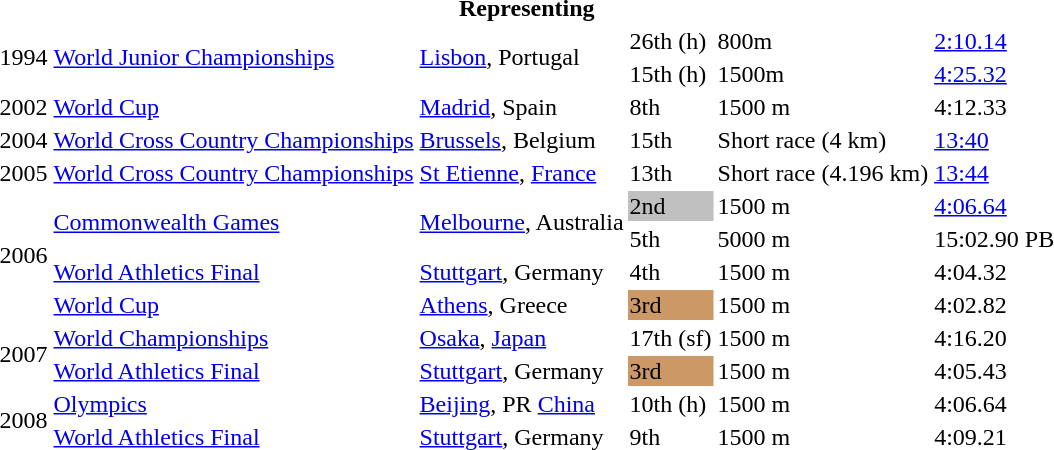<table>
<tr>
<th colspan="6">Representing </th>
</tr>
<tr>
<td rowspan=2>1994</td>
<td rowspan=2><a href='#'>World Junior Championships</a></td>
<td rowspan=2><a href='#'>Lisbon</a>, Portugal</td>
<td>26th (h)</td>
<td>800m</td>
<td><a href='#'>2:10.14</a></td>
</tr>
<tr>
<td>15th (h)</td>
<td>1500m</td>
<td><a href='#'>4:25.32</a></td>
</tr>
<tr>
<td>2002</td>
<td><a href='#'>World Cup</a></td>
<td><a href='#'>Madrid</a>, Spain</td>
<td>8th</td>
<td>1500 m</td>
<td>4:12.33</td>
</tr>
<tr>
<td>2004</td>
<td><a href='#'>World Cross Country Championships</a></td>
<td><a href='#'>Brussels</a>, Belgium</td>
<td>15th</td>
<td>Short race (4 km)</td>
<td><a href='#'>13:40</a></td>
</tr>
<tr>
<td>2005</td>
<td><a href='#'>World Cross Country Championships</a></td>
<td><a href='#'>St Etienne</a>, <a href='#'>France</a></td>
<td>13th</td>
<td>Short race (4.196 km)</td>
<td><a href='#'>13:44</a></td>
</tr>
<tr>
<td rowspan=4>2006</td>
<td rowspan=2><a href='#'>Commonwealth Games</a></td>
<td rowspan=2><a href='#'>Melbourne</a>, Australia</td>
<td bgcolor="silver">2nd</td>
<td>1500 m</td>
<td><a href='#'>4:06.64</a></td>
</tr>
<tr>
<td>5th</td>
<td>5000 m</td>
<td>15:02.90 PB</td>
</tr>
<tr>
<td><a href='#'>World Athletics Final</a></td>
<td><a href='#'>Stuttgart</a>, Germany</td>
<td>4th</td>
<td>1500 m</td>
<td>4:04.32</td>
</tr>
<tr>
<td><a href='#'>World Cup</a></td>
<td><a href='#'>Athens</a>, Greece</td>
<td bgcolor="cc9966">3rd</td>
<td>1500 m</td>
<td>4:02.82</td>
</tr>
<tr>
<td rowspan=2>2007</td>
<td><a href='#'>World Championships</a></td>
<td><a href='#'>Osaka</a>, <a href='#'>Japan</a></td>
<td>17th (sf)</td>
<td>1500 m</td>
<td>4:16.20</td>
</tr>
<tr>
<td><a href='#'>World Athletics Final</a></td>
<td><a href='#'>Stuttgart</a>, Germany</td>
<td bgcolor="cc9966">3rd</td>
<td>1500 m</td>
<td>4:05.43</td>
</tr>
<tr>
<td rowspan=2>2008</td>
<td><a href='#'>Olympics</a></td>
<td><a href='#'>Beijing</a>, PR <a href='#'>China</a></td>
<td>10th (h)</td>
<td>1500 m</td>
<td>4:06.64</td>
</tr>
<tr>
<td><a href='#'>World Athletics Final</a></td>
<td><a href='#'>Stuttgart</a>, Germany</td>
<td>9th</td>
<td>1500 m</td>
<td>4:09.21</td>
</tr>
</table>
